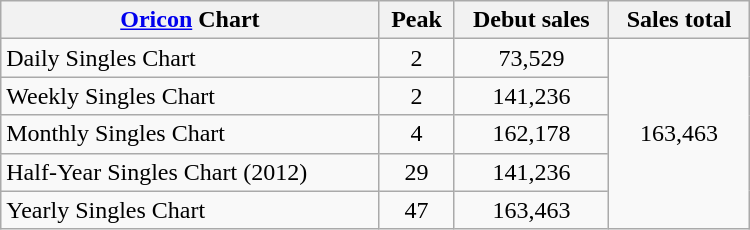<table class="wikitable" style="width:500px;">
<tr>
<th><a href='#'>Oricon</a> Chart</th>
<th>Peak</th>
<th>Debut sales</th>
<th>Sales total</th>
</tr>
<tr>
<td>Daily Singles Chart</td>
<td style="text-align:center;">2</td>
<td style="text-align:center;">73,529</td>
<td style="text-align:center;" rowspan="5">163,463</td>
</tr>
<tr>
<td>Weekly Singles Chart</td>
<td style="text-align:center;">2</td>
<td style="text-align:center;">141,236</td>
</tr>
<tr>
<td>Monthly Singles Chart</td>
<td style="text-align:center;">4</td>
<td style="text-align:center;">162,178</td>
</tr>
<tr>
<td>Half-Year Singles Chart (2012)</td>
<td style="text-align:center;">29</td>
<td style="text-align:center;">141,236</td>
</tr>
<tr>
<td>Yearly Singles Chart</td>
<td style="text-align:center;">47</td>
<td style="text-align:center;">163,463</td>
</tr>
</table>
